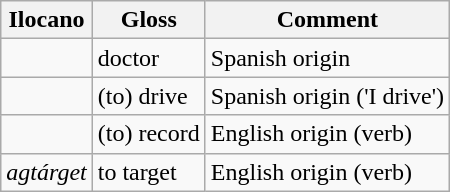<table class="wikitable">
<tr>
<th>Ilocano</th>
<th>Gloss</th>
<th>Comment</th>
</tr>
<tr>
<td></td>
<td>doctor</td>
<td>Spanish origin</td>
</tr>
<tr>
<td></td>
<td>(to) drive</td>
<td>Spanish origin ('I drive')</td>
</tr>
<tr>
<td></td>
<td>(to) record</td>
<td>English origin (verb)</td>
</tr>
<tr>
<td><em>agtárget</em></td>
<td>to target</td>
<td>English origin (verb)</td>
</tr>
</table>
